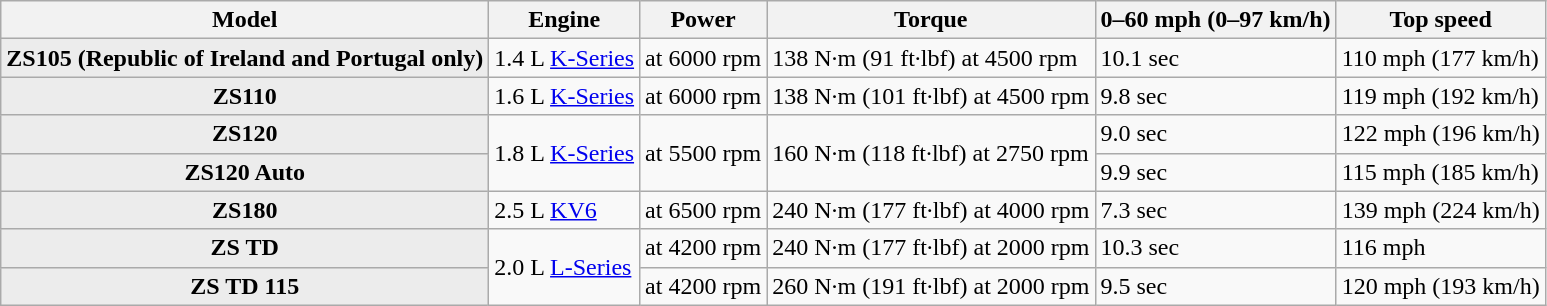<table class="wikitable">
<tr>
<th>Model</th>
<th>Engine</th>
<th>Power</th>
<th>Torque</th>
<th>0–60 mph (0–97 km/h)</th>
<th>Top speed</th>
</tr>
<tr>
<th style="background: #ececec;">ZS105 (Republic of Ireland and Portugal only)</th>
<td>1.4 L <a href='#'>K-Series</a></td>
<td> at 6000 rpm</td>
<td>138 N·m (91 ft·lbf) at 4500 rpm</td>
<td>10.1 sec</td>
<td>110 mph (177 km/h)</td>
</tr>
<tr>
<th style="background: #ececec;">ZS110</th>
<td>1.6 L <a href='#'>K-Series</a></td>
<td> at 6000 rpm</td>
<td>138 N·m (101 ft·lbf) at 4500 rpm</td>
<td>9.8 sec</td>
<td>119 mph (192 km/h)</td>
</tr>
<tr>
<th style="background: #ececec;">ZS120</th>
<td rowspan="2">1.8 L <a href='#'>K-Series</a></td>
<td rowspan="2"> at 5500 rpm</td>
<td rowspan="2">160 N·m (118 ft·lbf) at 2750 rpm</td>
<td>9.0 sec</td>
<td>122 mph (196 km/h)</td>
</tr>
<tr>
<th style="background: #ececec;">ZS120 Auto</th>
<td>9.9 sec</td>
<td>115 mph (185 km/h)</td>
</tr>
<tr>
<th style="background: #ececec;">ZS180</th>
<td>2.5 L <a href='#'>KV6</a></td>
<td> at 6500 rpm</td>
<td>240 N·m (177 ft·lbf) at 4000 rpm</td>
<td>7.3 sec</td>
<td>139 mph (224 km/h)</td>
</tr>
<tr>
<th style="background: #ececec;">ZS TD</th>
<td rowspan="2">2.0 L <a href='#'>L-Series</a></td>
<td> at 4200 rpm</td>
<td>240 N·m (177 ft·lbf) at 2000 rpm</td>
<td>10.3 sec</td>
<td>116 mph</td>
</tr>
<tr>
<th style="background: #ececec;">ZS TD 115</th>
<td> at 4200 rpm</td>
<td>260 N·m (191 ft·lbf) at 2000 rpm</td>
<td>9.5 sec</td>
<td>120 mph (193 km/h)</td>
</tr>
</table>
